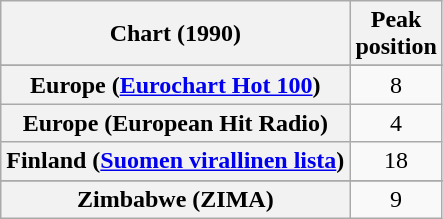<table class="wikitable sortable plainrowheaders" style="text-align:center">
<tr>
<th>Chart (1990)</th>
<th>Peak<br>position</th>
</tr>
<tr>
</tr>
<tr>
</tr>
<tr>
</tr>
<tr>
</tr>
<tr>
<th scope="row">Europe (<a href='#'>Eurochart Hot 100</a>)</th>
<td>8</td>
</tr>
<tr>
<th scope="row">Europe (European Hit Radio)</th>
<td>4</td>
</tr>
<tr>
<th scope="row">Finland (<a href='#'>Suomen virallinen lista</a>)</th>
<td>18</td>
</tr>
<tr>
</tr>
<tr>
</tr>
<tr>
</tr>
<tr>
</tr>
<tr>
</tr>
<tr>
</tr>
<tr>
</tr>
<tr>
</tr>
<tr>
</tr>
<tr>
<th scope="row">Zimbabwe (ZIMA)</th>
<td>9</td>
</tr>
</table>
